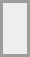<table align="center" border="0" cellpadding="4" cellspacing="4" style="border: 2px solid #9d9d9d;background-color:#eeeeee" valign="midlle">
<tr>
<td><br><div></div></td>
</tr>
</table>
